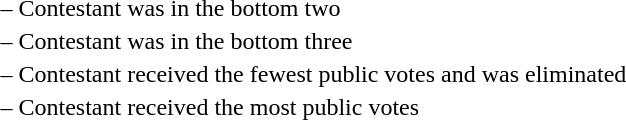<table>
<tr>
<td> –</td>
<td>Contestant was in the bottom two</td>
</tr>
<tr>
<td> –</td>
<td>Contestant was in the bottom three</td>
</tr>
<tr>
<td> –</td>
<td>Contestant received the fewest public votes and was eliminated</td>
</tr>
<tr>
<td> –</td>
<td>Contestant received the most public votes</td>
</tr>
</table>
